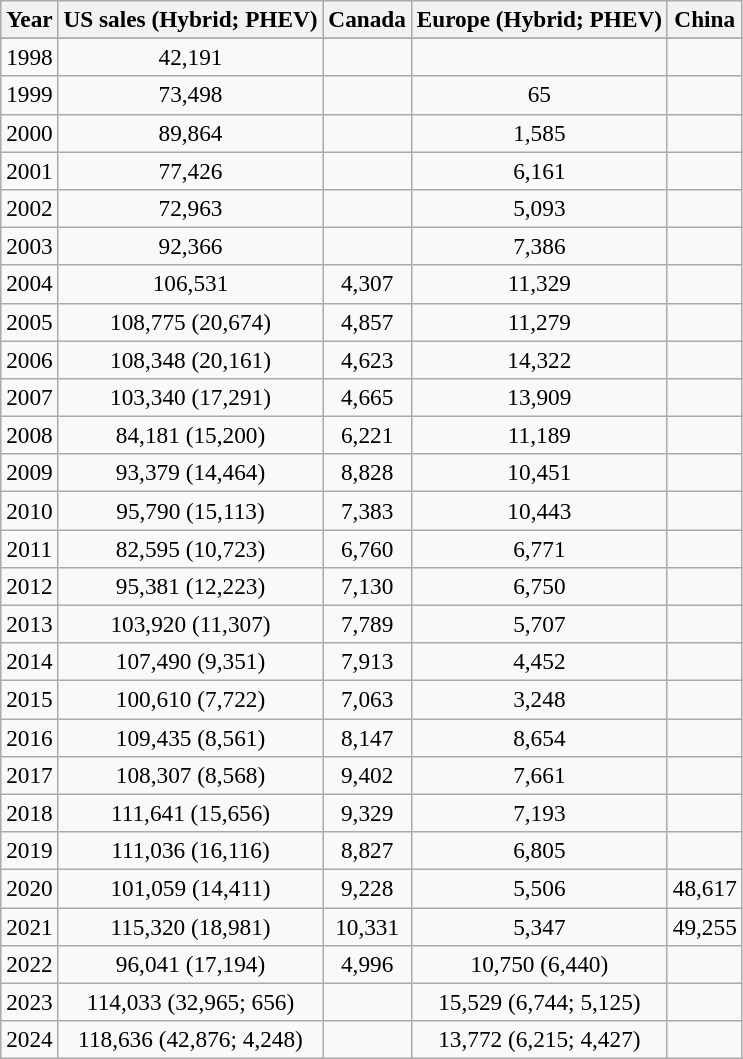<table class=wikitable style="font-size:97%;text-align:center">
<tr>
<th>Year</th>
<th>US sales (Hybrid; PHEV)</th>
<th>Canada</th>
<th>Europe (Hybrid; PHEV)</th>
<th>China</th>
</tr>
<tr>
</tr>
<tr>
<td>1998</td>
<td>42,191</td>
<td></td>
<td></td>
<td></td>
</tr>
<tr>
<td>1999</td>
<td>73,498</td>
<td></td>
<td>65</td>
<td></td>
</tr>
<tr>
<td>2000</td>
<td>89,864</td>
<td></td>
<td>1,585</td>
<td></td>
</tr>
<tr>
<td>2001</td>
<td>77,426</td>
<td></td>
<td>6,161</td>
<td></td>
</tr>
<tr>
<td>2002</td>
<td>72,963</td>
<td></td>
<td>5,093</td>
<td></td>
</tr>
<tr>
<td>2003</td>
<td>92,366</td>
<td></td>
<td>7,386</td>
<td></td>
</tr>
<tr>
<td>2004</td>
<td>106,531</td>
<td>4,307</td>
<td>11,329</td>
<td></td>
</tr>
<tr>
<td>2005</td>
<td>108,775 (20,674)</td>
<td>4,857</td>
<td>11,279</td>
<td></td>
</tr>
<tr>
<td>2006</td>
<td>108,348 (20,161)</td>
<td>4,623</td>
<td>14,322</td>
<td></td>
</tr>
<tr>
<td>2007</td>
<td>103,340 (17,291)</td>
<td>4,665</td>
<td>13,909</td>
<td></td>
</tr>
<tr>
<td>2008</td>
<td>84,181 (15,200)</td>
<td>6,221</td>
<td>11,189</td>
<td></td>
</tr>
<tr>
<td>2009</td>
<td>93,379 (14,464)</td>
<td>8,828</td>
<td>10,451</td>
<td></td>
</tr>
<tr>
<td>2010</td>
<td>95,790 (15,113)</td>
<td>7,383</td>
<td>10,443</td>
<td></td>
</tr>
<tr>
<td>2011</td>
<td>82,595 (10,723)</td>
<td>6,760</td>
<td>6,771</td>
<td></td>
</tr>
<tr>
<td>2012</td>
<td>95,381 (12,223)</td>
<td>7,130</td>
<td>6,750</td>
<td></td>
</tr>
<tr>
<td>2013</td>
<td>103,920 (11,307)</td>
<td>7,789</td>
<td>5,707</td>
<td></td>
</tr>
<tr>
<td>2014</td>
<td>107,490 (9,351)</td>
<td>7,913</td>
<td>4,452</td>
<td></td>
</tr>
<tr>
<td>2015</td>
<td>100,610 (7,722)</td>
<td>7,063</td>
<td>3,248</td>
<td></td>
</tr>
<tr>
<td>2016</td>
<td>109,435 (8,561)</td>
<td>8,147</td>
<td>8,654</td>
<td></td>
</tr>
<tr>
<td>2017</td>
<td>108,307 (8,568)</td>
<td>9,402</td>
<td>7,661</td>
<td></td>
</tr>
<tr>
<td>2018</td>
<td>111,641 (15,656)</td>
<td>9,329</td>
<td>7,193</td>
<td></td>
</tr>
<tr>
<td>2019</td>
<td>111,036 (16,116)</td>
<td>8,827</td>
<td>6,805</td>
<td></td>
</tr>
<tr>
<td>2020</td>
<td>101,059 (14,411)</td>
<td>9,228</td>
<td>5,506</td>
<td>48,617</td>
</tr>
<tr>
<td>2021</td>
<td>115,320 (18,981)</td>
<td>10,331</td>
<td>5,347</td>
<td>49,255</td>
</tr>
<tr>
<td>2022</td>
<td>96,041 (17,194)</td>
<td>4,996</td>
<td>10,750 (6,440)</td>
<td></td>
</tr>
<tr>
<td>2023</td>
<td>114,033 (32,965; 656)</td>
<td></td>
<td>15,529 (6,744; 5,125)</td>
<td></td>
</tr>
<tr>
<td>2024</td>
<td>118,636 (42,876; 4,248)</td>
<td></td>
<td>13,772 (6,215; 4,427)</td>
<td></td>
</tr>
</table>
